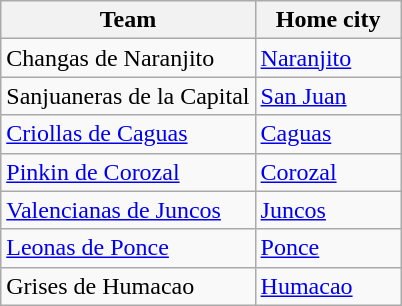<table class="wikitable sortable">
<tr>
<th>Team</th>
<th width=90>Home city</th>
</tr>
<tr>
<td>Changas de Naranjito</td>
<td><a href='#'>Naranjito</a></td>
</tr>
<tr>
<td>Sanjuaneras de la Capital</td>
<td><a href='#'>San Juan</a></td>
</tr>
<tr>
<td><a href='#'>Criollas de Caguas</a></td>
<td><a href='#'>Caguas</a></td>
</tr>
<tr>
<td><a href='#'>Pinkin de Corozal</a></td>
<td><a href='#'>Corozal</a></td>
</tr>
<tr>
<td><a href='#'>Valencianas de Juncos</a></td>
<td><a href='#'>Juncos</a></td>
</tr>
<tr>
<td><a href='#'>Leonas de Ponce</a></td>
<td><a href='#'>Ponce</a></td>
</tr>
<tr>
<td>Grises de Humacao</td>
<td><a href='#'>Humacao</a></td>
</tr>
</table>
